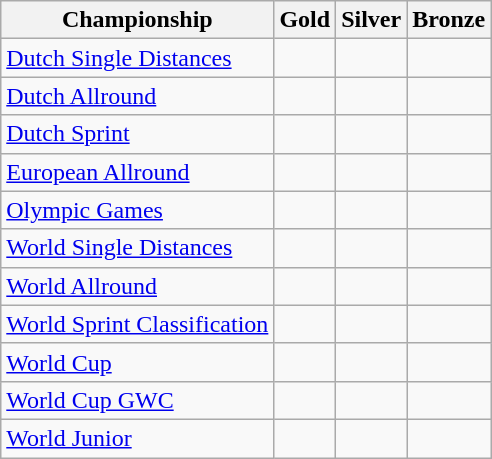<table class="wikitable">
<tr>
<th>Championship</th>
<th>Gold <br></th>
<th>Silver <br></th>
<th>Bronze <br></th>
</tr>
<tr>
<td><a href='#'>Dutch Single Distances</a></td>
<td></td>
<td></td>
<td></td>
</tr>
<tr>
<td><a href='#'>Dutch Allround</a></td>
<td></td>
<td></td>
<td></td>
</tr>
<tr>
<td><a href='#'>Dutch Sprint</a></td>
<td></td>
<td></td>
<td></td>
</tr>
<tr>
<td><a href='#'>European Allround</a></td>
<td></td>
<td></td>
<td></td>
</tr>
<tr>
<td><a href='#'>Olympic Games</a></td>
<td></td>
<td></td>
<td></td>
</tr>
<tr>
<td><a href='#'>World Single Distances</a></td>
<td></td>
<td></td>
<td></td>
</tr>
<tr>
<td><a href='#'>World Allround</a></td>
<td></td>
<td></td>
<td></td>
</tr>
<tr>
<td><a href='#'>World Sprint Classification</a></td>
<td></td>
<td></td>
<td></td>
</tr>
<tr>
<td><a href='#'>World Cup</a></td>
<td></td>
<td></td>
<td></td>
</tr>
<tr>
<td><a href='#'>World Cup GWC</a></td>
<td></td>
<td></td>
<td></td>
</tr>
<tr>
<td><a href='#'>World Junior</a></td>
<td></td>
<td></td>
<td></td>
</tr>
</table>
